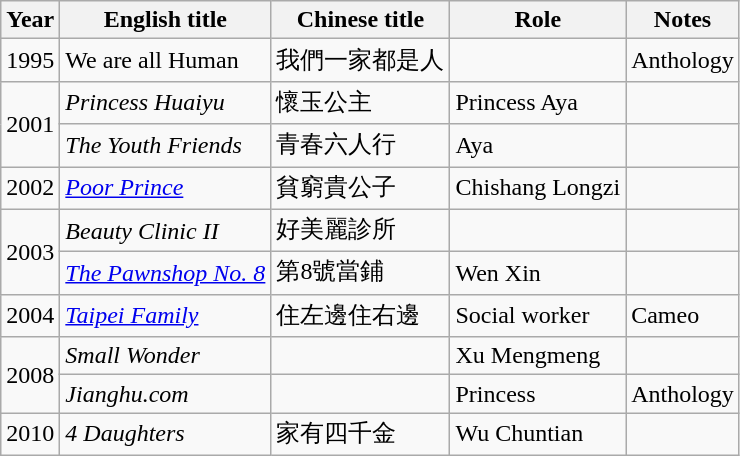<table class="wikitable sortable">
<tr>
<th>Year</th>
<th>English title</th>
<th>Chinese title</th>
<th>Role</th>
<th>Notes</th>
</tr>
<tr>
<td>1995</td>
<td>We are all Human</td>
<td>我們一家都是人</td>
<td></td>
<td>Anthology</td>
</tr>
<tr>
<td rowspan="2">2001</td>
<td><em>Princess Huaiyu</em></td>
<td>懷玉公主</td>
<td>Princess Aya</td>
<td></td>
</tr>
<tr>
<td><em>The Youth Friends </em></td>
<td>青春六人行</td>
<td>Aya</td>
<td></td>
</tr>
<tr>
<td>2002</td>
<td><em><a href='#'>Poor Prince</a></em></td>
<td>貧窮貴公子</td>
<td>Chishang Longzi</td>
<td></td>
</tr>
<tr>
<td rowspan="2">2003</td>
<td><em>Beauty Clinic II</em></td>
<td>好美麗診所</td>
<td></td>
<td></td>
</tr>
<tr>
<td><em><a href='#'>The Pawnshop No. 8</a></em></td>
<td>第8號當鋪</td>
<td>Wen Xin</td>
<td></td>
</tr>
<tr>
<td>2004</td>
<td><em><a href='#'>Taipei Family</a></em></td>
<td>住左邊住右邊</td>
<td>Social worker</td>
<td>Cameo</td>
</tr>
<tr>
<td rowspan="2">2008</td>
<td><em>Small Wonder</em></td>
<td></td>
<td>Xu Mengmeng</td>
<td></td>
</tr>
<tr>
<td><em>Jianghu.com</em></td>
<td></td>
<td>Princess</td>
<td>Anthology</td>
</tr>
<tr>
<td>2010</td>
<td><em>4 Daughters</em></td>
<td>家有四千金</td>
<td>Wu Chuntian</td>
<td></td>
</tr>
</table>
